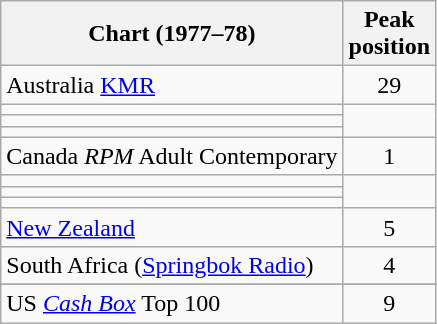<table class="wikitable sortable">
<tr>
<th>Chart (1977–78)</th>
<th>Peak<br>position</th>
</tr>
<tr>
<td>Australia <a href='#'>KMR</a></td>
<td style="text-align:center;">29</td>
</tr>
<tr>
<td></td>
</tr>
<tr>
<td></td>
</tr>
<tr>
<td></td>
</tr>
<tr>
<td>Canada <em>RPM</em> Adult Contemporary</td>
<td style="text-align:center;">1</td>
</tr>
<tr>
<td></td>
</tr>
<tr>
<td></td>
</tr>
<tr>
<td></td>
</tr>
<tr>
<td><a href='#'>New Zealand</a></td>
<td style="text-align:center;">5</td>
</tr>
<tr>
<td>South Africa (<a href='#'>Springbok Radio</a>)</td>
<td align="center">4</td>
</tr>
<tr>
</tr>
<tr>
</tr>
<tr>
</tr>
<tr>
<td>US <a href='#'><em>Cash Box</em></a> Top 100</td>
<td align="center">9</td>
</tr>
</table>
